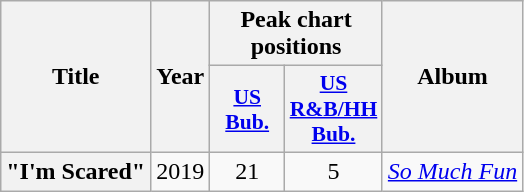<table class="wikitable plainrowheaders" style="text-align:center;">
<tr>
<th rowspan="2">Title</th>
<th rowspan="2">Year</th>
<th colspan="2">Peak chart positions</th>
<th rowspan="2">Album</th>
</tr>
<tr>
<th scope="col" style="width:3em;font-size:90%;"><a href='#'>US<br>Bub.</a><br></th>
<th scope="col" style="width:3em;font-size:90%;"><a href='#'>US<br>R&B/HH<br>Bub.</a></th>
</tr>
<tr>
<th scope="row">"I'm Scared"<br></th>
<td>2019</td>
<td>21</td>
<td>5<br></td>
<td><em><a href='#'>So Much Fun</a></em></td>
</tr>
</table>
